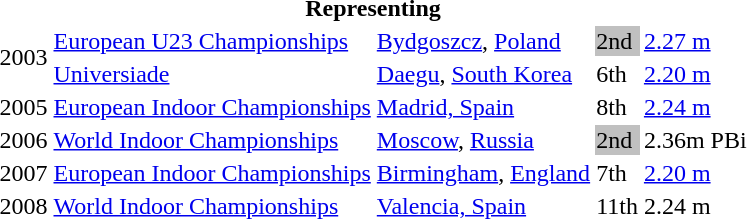<table>
<tr>
<th colspan="6">Representing </th>
</tr>
<tr>
<td rowspan=2>2003</td>
<td><a href='#'>European U23 Championships</a></td>
<td><a href='#'>Bydgoszcz</a>, <a href='#'>Poland</a></td>
<td bgcolor=silver>2nd</td>
<td><a href='#'>2.27 m</a></td>
</tr>
<tr>
<td><a href='#'>Universiade</a></td>
<td><a href='#'>Daegu</a>, <a href='#'>South Korea</a></td>
<td>6th</td>
<td><a href='#'>2.20 m</a></td>
</tr>
<tr>
<td>2005</td>
<td><a href='#'>European Indoor Championships</a></td>
<td><a href='#'>Madrid, Spain</a></td>
<td>8th</td>
<td><a href='#'>2.24 m</a></td>
</tr>
<tr>
<td>2006</td>
<td><a href='#'>World Indoor Championships</a></td>
<td><a href='#'>Moscow</a>, <a href='#'>Russia</a></td>
<td bgcolor="silver">2nd</td>
<td>2.36m PBi</td>
</tr>
<tr>
<td>2007</td>
<td><a href='#'>European Indoor Championships</a></td>
<td><a href='#'>Birmingham</a>, <a href='#'>England</a></td>
<td>7th</td>
<td><a href='#'>2.20 m</a></td>
</tr>
<tr>
<td>2008</td>
<td><a href='#'>World Indoor Championships</a></td>
<td><a href='#'>Valencia, Spain</a></td>
<td>11th</td>
<td>2.24 m</td>
</tr>
</table>
